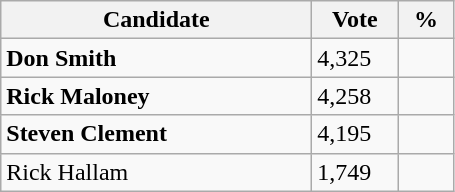<table class="wikitable">
<tr>
<th bgcolor="#DDDDFF" width="200px">Candidate</th>
<th bgcolor="#DDDDFF" width="50px">Vote</th>
<th bgcolor="#DDDDFF" width="30px">%</th>
</tr>
<tr>
<td><strong>Don Smith</strong></td>
<td>4,325</td>
<td></td>
</tr>
<tr>
<td><strong>Rick Maloney</strong></td>
<td>4,258</td>
<td></td>
</tr>
<tr>
<td><strong>Steven Clement</strong></td>
<td>4,195</td>
<td></td>
</tr>
<tr>
<td>Rick Hallam</td>
<td>1,749</td>
<td></td>
</tr>
</table>
